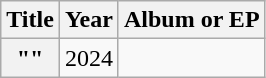<table class="wikitable plainrowheaders" style="text-align:center;" border="1">
<tr>
<th scope="col">Title</th>
<th scope="col">Year</th>
<th scope="col">Album or EP</th>
</tr>
<tr>
<th scope="row">""</th>
<td>2024</td>
<td></td>
</tr>
</table>
